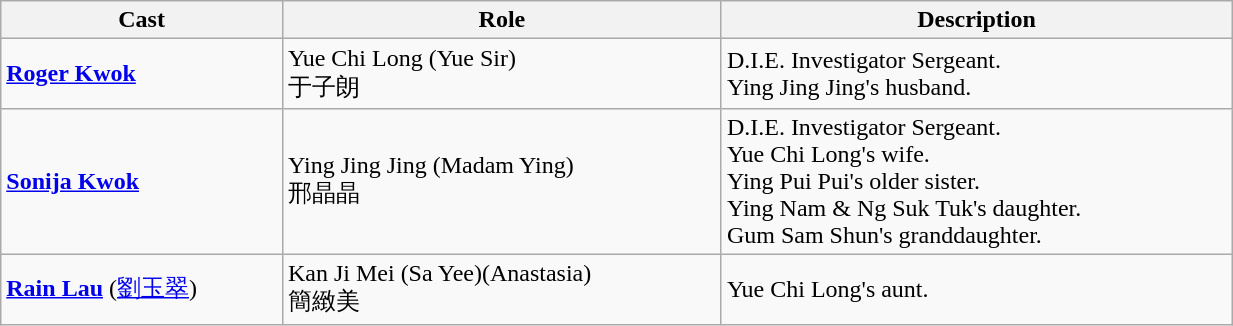<table class="wikitable" width="65%">
<tr>
<th>Cast</th>
<th>Role</th>
<th>Description</th>
</tr>
<tr>
<td><strong><a href='#'>Roger Kwok</a></strong></td>
<td>Yue Chi Long (Yue Sir) <br> 于子朗</td>
<td>D.I.E. Investigator Sergeant. <br> Ying Jing Jing's husband.</td>
</tr>
<tr>
<td><strong><a href='#'>Sonija Kwok</a></strong></td>
<td>Ying Jing Jing (Madam Ying) <br> 邢晶晶</td>
<td>D.I.E. Investigator Sergeant. <br> Yue Chi Long's wife. <br> Ying Pui Pui's older sister. <br> Ying Nam & Ng Suk Tuk's daughter.<br> Gum Sam Shun's granddaughter.</td>
</tr>
<tr>
<td><strong><a href='#'>Rain Lau</a></strong> (<a href='#'>劉玉翠</a>)</td>
<td>Kan Ji Mei (Sa Yee)(Anastasia) <br> 簡緻美</td>
<td>Yue Chi Long's aunt.</td>
</tr>
</table>
